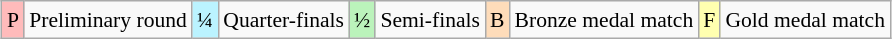<table class="wikitable" style="margin:0.5em auto; font-size:90%; line-height:1.25em;">
<tr>
<td bgcolor="#FFBBBB" align=center>P</td>
<td>Preliminary round</td>
<td bgcolor="#BBF3FF" align=center>¼</td>
<td>Quarter-finals</td>
<td bgcolor="#BBF3BB" align=center>½</td>
<td>Semi-finals</td>
<td bgcolor="#FEDCBA" align=center>B</td>
<td>Bronze medal match</td>
<td bgcolor="#FFFFB" align=center>F</td>
<td>Gold medal match</td>
</tr>
</table>
